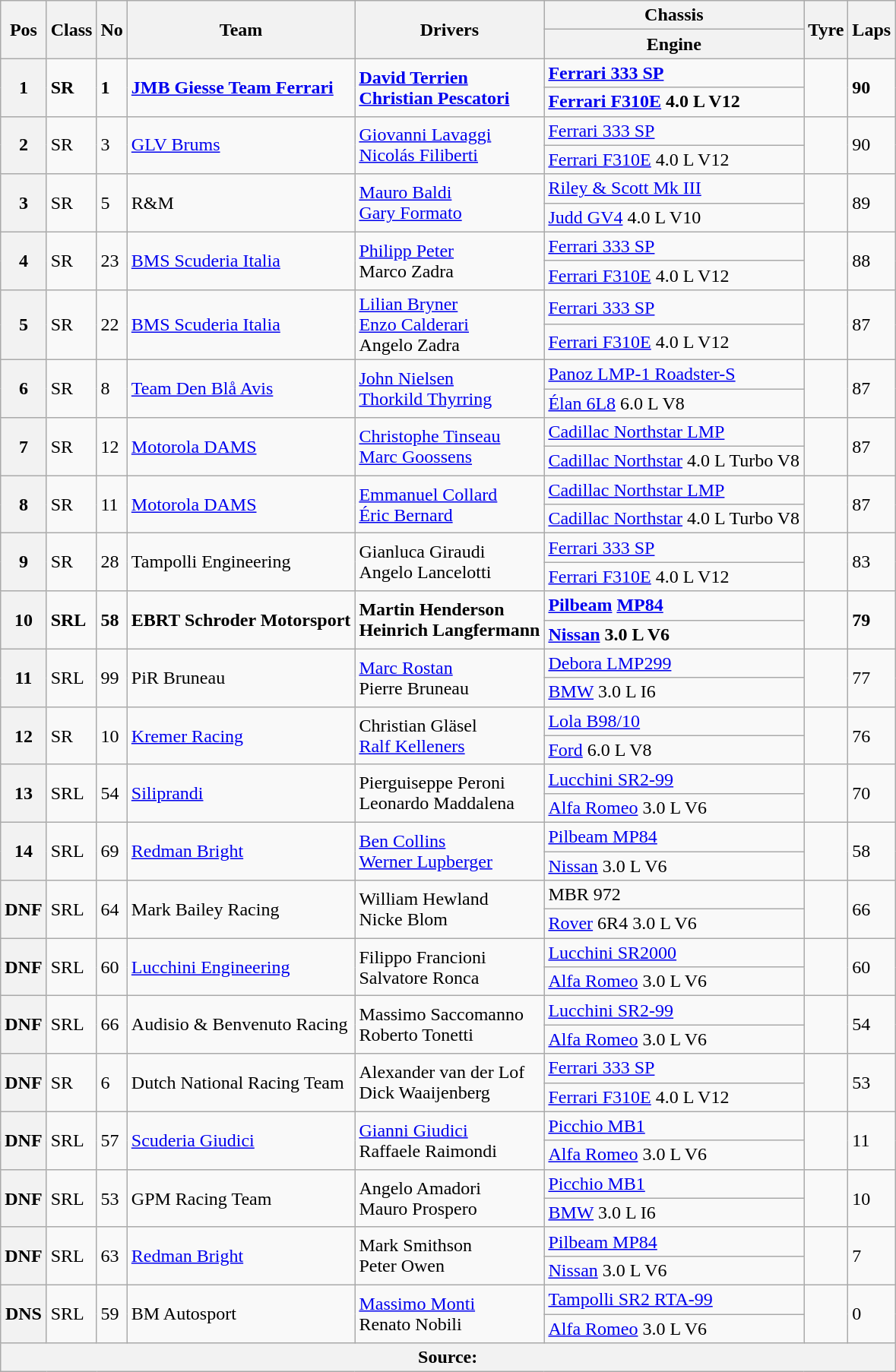<table class="wikitable">
<tr>
<th rowspan="2">Pos</th>
<th rowspan="2">Class</th>
<th rowspan="2">No</th>
<th rowspan="2">Team</th>
<th rowspan="2">Drivers</th>
<th>Chassis</th>
<th rowspan="2">Tyre</th>
<th rowspan="2">Laps</th>
</tr>
<tr>
<th>Engine</th>
</tr>
<tr>
<th rowspan="2">1</th>
<td rowspan="2"><strong>SR</strong></td>
<td rowspan="2"><strong>1</strong></td>
<td rowspan="2"><strong> <a href='#'>JMB Giesse Team Ferrari</a></strong></td>
<td rowspan="2"><strong> <a href='#'>David Terrien</a><br> <a href='#'>Christian Pescatori</a></strong></td>
<td><a href='#'><strong>Ferrari 333 SP</strong></a></td>
<td rowspan="2"></td>
<td rowspan="2"><strong>90</strong></td>
</tr>
<tr>
<td><strong><a href='#'>Ferrari F310E</a> 4.0 L V12</strong></td>
</tr>
<tr>
<th rowspan="2">2</th>
<td rowspan="2">SR</td>
<td rowspan="2">3</td>
<td rowspan="2"> <a href='#'>GLV Brums</a></td>
<td rowspan="2"> <a href='#'>Giovanni Lavaggi</a><br> <a href='#'>Nicolás Filiberti</a></td>
<td><a href='#'>Ferrari 333 SP</a></td>
<td rowspan="2"></td>
<td rowspan="2">90</td>
</tr>
<tr>
<td><a href='#'>Ferrari F310E</a> 4.0 L V12</td>
</tr>
<tr>
<th rowspan="2">3</th>
<td rowspan="2">SR</td>
<td rowspan="2">5</td>
<td rowspan="2"> R&M</td>
<td rowspan="2"> <a href='#'>Mauro Baldi</a><br> <a href='#'>Gary Formato</a></td>
<td><a href='#'>Riley & Scott Mk III</a></td>
<td rowspan="2"></td>
<td rowspan="2">89</td>
</tr>
<tr>
<td><a href='#'>Judd GV4</a> 4.0 L V10</td>
</tr>
<tr>
<th rowspan="2">4</th>
<td rowspan="2">SR</td>
<td rowspan="2">23</td>
<td rowspan="2"> <a href='#'>BMS Scuderia Italia</a></td>
<td rowspan="2"> <a href='#'>Philipp Peter</a><br> Marco Zadra</td>
<td><a href='#'>Ferrari 333 SP</a></td>
<td rowspan="2"></td>
<td rowspan="2">88</td>
</tr>
<tr>
<td><a href='#'>Ferrari F310E</a> 4.0 L V12</td>
</tr>
<tr>
<th rowspan="2">5</th>
<td rowspan="2">SR</td>
<td rowspan="2">22</td>
<td rowspan="2"> <a href='#'>BMS Scuderia Italia</a></td>
<td rowspan="2"> <a href='#'>Lilian Bryner</a><br> <a href='#'>Enzo Calderari</a><br> Angelo Zadra</td>
<td><a href='#'>Ferrari 333 SP</a></td>
<td rowspan="2"></td>
<td rowspan="2">87</td>
</tr>
<tr>
<td><a href='#'>Ferrari F310E</a> 4.0 L V12</td>
</tr>
<tr>
<th rowspan="2">6</th>
<td rowspan="2">SR</td>
<td rowspan="2">8</td>
<td rowspan="2"> <a href='#'>Team Den Blå Avis</a></td>
<td rowspan="2"> <a href='#'>John Nielsen</a><br> <a href='#'>Thorkild Thyrring</a></td>
<td><a href='#'>Panoz LMP-1 Roadster-S</a></td>
<td rowspan="2"></td>
<td rowspan="2">87</td>
</tr>
<tr>
<td><a href='#'>Élan 6L8</a> 6.0 L V8</td>
</tr>
<tr>
<th rowspan="2">7</th>
<td rowspan="2">SR</td>
<td rowspan="2">12</td>
<td rowspan="2"> <a href='#'>Motorola DAMS</a></td>
<td rowspan="2"> <a href='#'>Christophe Tinseau</a><br> <a href='#'>Marc Goossens</a></td>
<td><a href='#'>Cadillac Northstar LMP</a></td>
<td rowspan="2"></td>
<td rowspan="2">87</td>
</tr>
<tr>
<td><a href='#'>Cadillac Northstar</a> 4.0 L Turbo V8</td>
</tr>
<tr>
<th rowspan="2">8</th>
<td rowspan="2">SR</td>
<td rowspan="2">11</td>
<td rowspan="2"> <a href='#'>Motorola DAMS</a></td>
<td rowspan="2"> <a href='#'>Emmanuel Collard</a><br> <a href='#'>Éric Bernard</a></td>
<td><a href='#'>Cadillac Northstar LMP</a></td>
<td rowspan="2"></td>
<td rowspan="2">87</td>
</tr>
<tr>
<td><a href='#'>Cadillac Northstar</a> 4.0 L Turbo V8</td>
</tr>
<tr>
<th rowspan="2">9</th>
<td rowspan="2">SR</td>
<td rowspan="2">28</td>
<td rowspan="2"> Tampolli Engineering</td>
<td rowspan="2"> Gianluca Giraudi<br> Angelo Lancelotti</td>
<td><a href='#'>Ferrari 333 SP</a></td>
<td rowspan="2"></td>
<td rowspan="2">83</td>
</tr>
<tr>
<td><a href='#'>Ferrari F310E</a> 4.0 L V12</td>
</tr>
<tr>
<th rowspan="2">10</th>
<td rowspan="2"><strong>SRL</strong></td>
<td rowspan="2"><strong>58</strong></td>
<td rowspan="2"><strong> EBRT Schroder Motorsport</strong></td>
<td rowspan="2"><strong> Martin Henderson<br> Heinrich Langfermann</strong></td>
<td><strong><a href='#'>Pilbeam</a> <a href='#'>MP84</a></strong></td>
<td rowspan="2"></td>
<td rowspan="2"><strong>79</strong></td>
</tr>
<tr>
<td><strong><a href='#'>Nissan</a> 3.0 L V6</strong></td>
</tr>
<tr>
<th rowspan="2">11</th>
<td rowspan="2">SRL</td>
<td rowspan="2">99</td>
<td rowspan="2"> PiR Bruneau</td>
<td rowspan="2"> <a href='#'>Marc Rostan</a><br> Pierre Bruneau</td>
<td><a href='#'>Debora LMP299</a></td>
<td rowspan="2"></td>
<td rowspan="2">77</td>
</tr>
<tr>
<td><a href='#'>BMW</a> 3.0 L I6</td>
</tr>
<tr>
<th rowspan="2">12</th>
<td rowspan="2">SR</td>
<td rowspan="2">10</td>
<td rowspan="2"> <a href='#'>Kremer Racing</a></td>
<td rowspan="2"> Christian Gläsel<br> <a href='#'>Ralf Kelleners</a></td>
<td><a href='#'>Lola B98/10</a></td>
<td rowspan="2"></td>
<td rowspan="2">76</td>
</tr>
<tr>
<td><a href='#'>Ford</a> 6.0 L V8</td>
</tr>
<tr>
<th rowspan="2">13</th>
<td rowspan="2">SRL</td>
<td rowspan="2">54</td>
<td rowspan="2"> <a href='#'>Siliprandi</a></td>
<td rowspan="2"> Pierguiseppe Peroni<br> Leonardo Maddalena</td>
<td><a href='#'>Lucchini SR2-99</a></td>
<td rowspan="2"></td>
<td rowspan="2">70</td>
</tr>
<tr>
<td><a href='#'>Alfa Romeo</a> 3.0 L V6</td>
</tr>
<tr>
<th rowspan="2">14</th>
<td rowspan="2">SRL</td>
<td rowspan="2">69</td>
<td rowspan="2"> <a href='#'>Redman Bright</a></td>
<td rowspan="2"> <a href='#'>Ben Collins</a><br> <a href='#'>Werner Lupberger</a></td>
<td><a href='#'>Pilbeam MP84</a></td>
<td rowspan="2"></td>
<td rowspan="2">58</td>
</tr>
<tr>
<td><a href='#'>Nissan</a> 3.0 L V6</td>
</tr>
<tr>
<th rowspan="2">DNF</th>
<td rowspan="2">SRL</td>
<td rowspan="2">64</td>
<td rowspan="2"> Mark Bailey Racing</td>
<td rowspan="2"> William Hewland<br> Nicke Blom</td>
<td>MBR 972</td>
<td rowspan="2"></td>
<td rowspan="2">66</td>
</tr>
<tr>
<td><a href='#'>Rover</a> 6R4 3.0 L V6</td>
</tr>
<tr>
<th rowspan="2">DNF</th>
<td rowspan="2">SRL</td>
<td rowspan="2">60</td>
<td rowspan="2"> <a href='#'>Lucchini Engineering</a></td>
<td rowspan="2"> Filippo Francioni<br> Salvatore Ronca</td>
<td><a href='#'>Lucchini SR2000</a></td>
<td rowspan="2"></td>
<td rowspan="2">60</td>
</tr>
<tr>
<td><a href='#'>Alfa Romeo</a> 3.0 L V6</td>
</tr>
<tr>
<th rowspan="2">DNF</th>
<td rowspan="2">SRL</td>
<td rowspan="2">66</td>
<td rowspan="2"> Audisio & Benvenuto Racing</td>
<td rowspan="2"> Massimo Saccomanno<br> Roberto Tonetti</td>
<td><a href='#'>Lucchini SR2-99</a></td>
<td rowspan="2"></td>
<td rowspan="2">54</td>
</tr>
<tr>
<td><a href='#'>Alfa Romeo</a> 3.0 L V6</td>
</tr>
<tr>
<th rowspan="2">DNF</th>
<td rowspan="2">SR</td>
<td rowspan="2">6</td>
<td rowspan="2"> Dutch National Racing Team</td>
<td rowspan="2"> Alexander van der Lof<br> Dick Waaijenberg</td>
<td><a href='#'>Ferrari 333 SP</a></td>
<td rowspan="2"></td>
<td rowspan="2">53</td>
</tr>
<tr>
<td><a href='#'>Ferrari F310E</a> 4.0 L V12</td>
</tr>
<tr>
<th rowspan="2">DNF</th>
<td rowspan="2">SRL</td>
<td rowspan="2">57</td>
<td rowspan="2"> <a href='#'>Scuderia Giudici</a></td>
<td rowspan="2"> <a href='#'>Gianni Giudici</a><br> Raffaele Raimondi</td>
<td><a href='#'>Picchio MB1</a></td>
<td rowspan="2"></td>
<td rowspan="2">11</td>
</tr>
<tr>
<td><a href='#'>Alfa Romeo</a> 3.0 L V6</td>
</tr>
<tr>
<th rowspan="2">DNF</th>
<td rowspan="2">SRL</td>
<td rowspan="2">53</td>
<td rowspan="2"> GPM Racing Team</td>
<td rowspan="2"> Angelo Amadori<br> Mauro Prospero</td>
<td><a href='#'>Picchio MB1</a></td>
<td rowspan="2"></td>
<td rowspan="2">10</td>
</tr>
<tr>
<td><a href='#'>BMW</a> 3.0 L I6</td>
</tr>
<tr>
<th rowspan="2">DNF</th>
<td rowspan="2">SRL</td>
<td rowspan="2">63</td>
<td rowspan="2"> <a href='#'>Redman Bright</a></td>
<td rowspan="2"> Mark Smithson<br> Peter Owen</td>
<td><a href='#'>Pilbeam MP84</a></td>
<td rowspan="2"></td>
<td rowspan="2">7</td>
</tr>
<tr>
<td><a href='#'>Nissan</a> 3.0 L V6</td>
</tr>
<tr>
<th rowspan="2">DNS</th>
<td rowspan="2">SRL</td>
<td rowspan="2">59</td>
<td rowspan="2"> BM Autosport</td>
<td rowspan="2"> <a href='#'>Massimo Monti</a><br> Renato Nobili</td>
<td><a href='#'>Tampolli SR2 RTA-99</a></td>
<td rowspan="2"></td>
<td rowspan="2">0</td>
</tr>
<tr>
<td><a href='#'>Alfa Romeo</a> 3.0 L V6</td>
</tr>
<tr>
<th colspan="8">Source:</th>
</tr>
</table>
